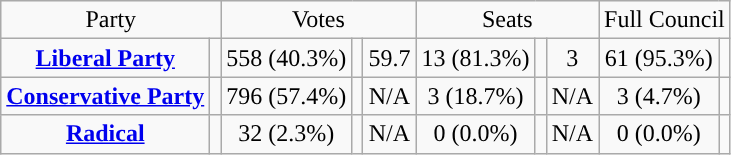<table class=wikitable style="text-align:center;">
<tr>
<td colspan=2>Party</td>
<td colspan=3>Votes</td>
<td colspan=3>Seats</td>
<td colspan=3>Full Council</td>
</tr>
<tr>
<td><strong><a href='#'>Liberal Party</a></strong></td>
<td style="background:"></td>
<td>558 (40.3%)</td>
<td></td>
<td> 59.7</td>
<td>13 (81.3%)</td>
<td></td>
<td> 3</td>
<td>61 (95.3%)</td>
<td></td>
</tr>
<tr>
<td><strong><a href='#'>Conservative Party</a></strong></td>
<td style="background:"></td>
<td>796 (57.4%)</td>
<td></td>
<td>N/A</td>
<td>3 (18.7%)</td>
<td></td>
<td>N/A</td>
<td>3 (4.7%)</td>
<td></td>
</tr>
<tr>
<td><strong><a href='#'>Radical</a></strong></td>
<td style="background:"></td>
<td>32 (2.3%)</td>
<td></td>
<td>N/A</td>
<td>0 (0.0%)</td>
<td></td>
<td>N/A</td>
<td>0 (0.0%)</td>
<td></td>
</tr>
</table>
